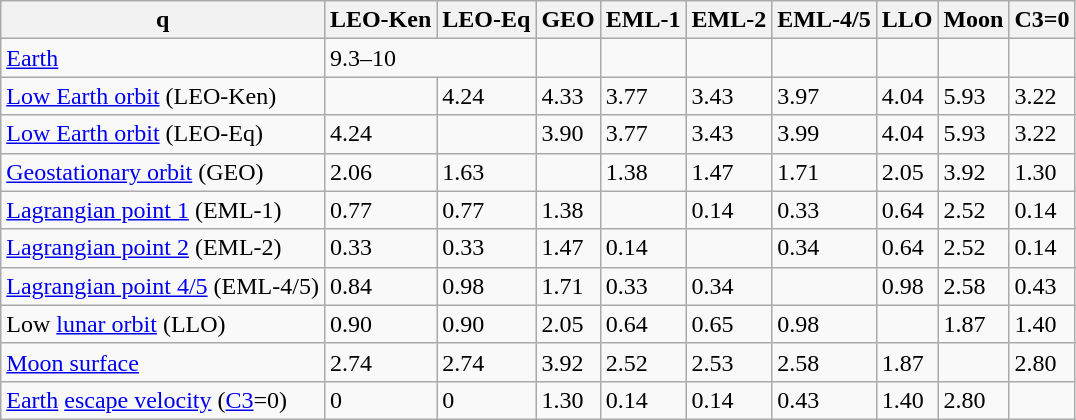<table style="text-align:left;" class="wikitable">
<tr>
<th>q</th>
<th>LEO-Ken</th>
<th>LEO-Eq</th>
<th>GEO</th>
<th>EML-1</th>
<th>EML-2</th>
<th>EML-4/5</th>
<th>LLO</th>
<th>Moon</th>
<th>C3=0</th>
</tr>
<tr>
<td><a href='#'>Earth</a></td>
<td colspan=2>9.3–10</td>
<td></td>
<td></td>
<td></td>
<td></td>
<td></td>
<td></td>
<td></td>
</tr>
<tr>
<td><a href='#'>Low Earth orbit</a> (LEO-Ken)</td>
<td></td>
<td>4.24</td>
<td>4.33</td>
<td>3.77</td>
<td>3.43</td>
<td>3.97</td>
<td>4.04</td>
<td>5.93</td>
<td>3.22</td>
</tr>
<tr>
<td><a href='#'>Low Earth orbit</a> (LEO-Eq)</td>
<td>4.24</td>
<td></td>
<td>3.90</td>
<td>3.77</td>
<td>3.43</td>
<td>3.99</td>
<td>4.04</td>
<td>5.93</td>
<td>3.22</td>
</tr>
<tr>
<td><a href='#'>Geostationary orbit</a> (GEO)</td>
<td>2.06</td>
<td>1.63</td>
<td></td>
<td>1.38</td>
<td>1.47</td>
<td>1.71</td>
<td>2.05</td>
<td>3.92</td>
<td>1.30</td>
</tr>
<tr>
<td><a href='#'>Lagrangian point 1</a> (EML-1)</td>
<td>0.77</td>
<td>0.77</td>
<td>1.38</td>
<td></td>
<td>0.14</td>
<td>0.33</td>
<td>0.64</td>
<td>2.52</td>
<td>0.14</td>
</tr>
<tr>
<td><a href='#'>Lagrangian point 2</a> (EML-2)</td>
<td>0.33</td>
<td>0.33</td>
<td>1.47</td>
<td>0.14</td>
<td></td>
<td>0.34</td>
<td>0.64</td>
<td>2.52</td>
<td>0.14</td>
</tr>
<tr>
<td><a href='#'>Lagrangian point 4/5</a> (EML-4/5)</td>
<td>0.84</td>
<td>0.98</td>
<td>1.71</td>
<td>0.33</td>
<td>0.34</td>
<td></td>
<td>0.98</td>
<td>2.58</td>
<td>0.43</td>
</tr>
<tr>
<td>Low <a href='#'>lunar orbit</a> (LLO)</td>
<td>0.90</td>
<td>0.90</td>
<td>2.05</td>
<td>0.64</td>
<td>0.65</td>
<td>0.98</td>
<td></td>
<td>1.87</td>
<td>1.40</td>
</tr>
<tr>
<td><a href='#'>Moon surface</a></td>
<td>2.74</td>
<td>2.74</td>
<td>3.92</td>
<td>2.52</td>
<td>2.53</td>
<td>2.58</td>
<td>1.87</td>
<td></td>
<td>2.80</td>
</tr>
<tr>
<td><a href='#'>Earth</a> <a href='#'>escape velocity</a> (<a href='#'>C3</a>=0)</td>
<td>0</td>
<td>0</td>
<td>1.30</td>
<td>0.14</td>
<td>0.14</td>
<td>0.43</td>
<td>1.40</td>
<td>2.80</td>
<td></td>
</tr>
</table>
